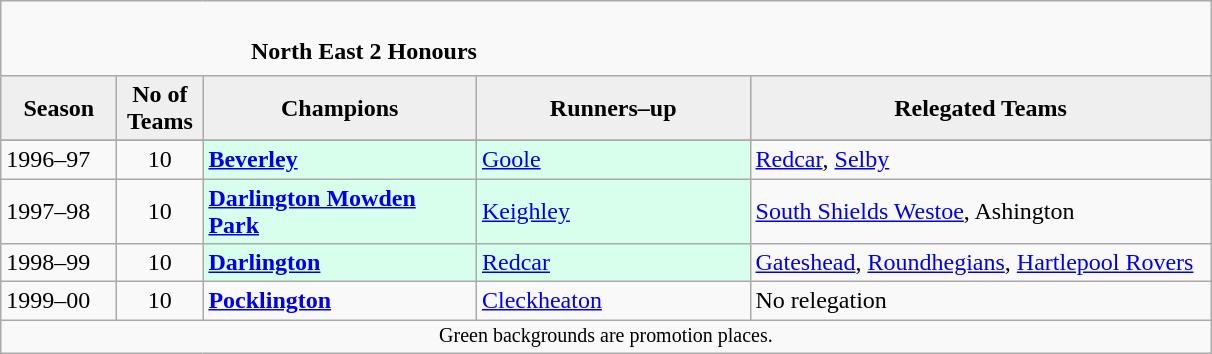<table class="wikitable" style="text-align: left;">
<tr>
<td colspan="11" cellpadding="0" cellspacing="0"><br><table border="0" style="width:100%;" cellpadding="0" cellspacing="0">
<tr>
<td style="width:20%; border:0;"></td>
<td style="border:0;"><strong>North East 2 Honours</strong></td>
<td style="width:20%; border:0;"></td>
</tr>
</table>
</td>
</tr>
<tr>
<th style="background:#efefef; width:70px;">Season</th>
<th style="background:#efefef; width:50px;">No of Teams</th>
<th style="background:#efefef; width:175px;">Champions</th>
<th style="background:#efefef; width:175px;">Runners–up</th>
<th style="background:#efefef; width:300px;">Relegated Teams</th>
</tr>
<tr align=left>
</tr>
<tr>
<td>1996–97</td>
<td style="text-align: center;">10</td>
<td style="background:#d8ffeb;"><strong><a href='#'>Beverley</a></strong></td>
<td style="background:#d8ffeb;"><a href='#'>Goole</a></td>
<td><a href='#'>Redcar</a>, <a href='#'>Selby</a></td>
</tr>
<tr>
<td>1997–98</td>
<td style="text-align: center;">10</td>
<td style="background:#d8ffeb;"><strong><a href='#'>Darlington Mowden Park</a></strong></td>
<td style="background:#d8ffeb;"><a href='#'>Keighley</a></td>
<td><a href='#'>South Shields Westoe</a>, Ashington</td>
</tr>
<tr>
<td>1998–99</td>
<td style="text-align: center;">10</td>
<td style="background:#d8ffeb;"><strong><a href='#'>Darlington</a></strong></td>
<td style="background:#d8ffeb;"><a href='#'>Redcar</a></td>
<td><a href='#'>Gateshead</a>, <a href='#'>Roundhegians</a>, <a href='#'>Hartlepool Rovers</a></td>
</tr>
<tr>
<td>1999–00</td>
<td style="text-align: center;">10</td>
<td><strong><a href='#'>Pocklington</a></strong></td>
<td><a href='#'>Cleckheaton</a></td>
<td>No relegation</td>
</tr>
<tr>
<td colspan="15"  style="border:0; font-size:smaller; text-align:center;">Green backgrounds are promotion places.</td>
</tr>
</table>
